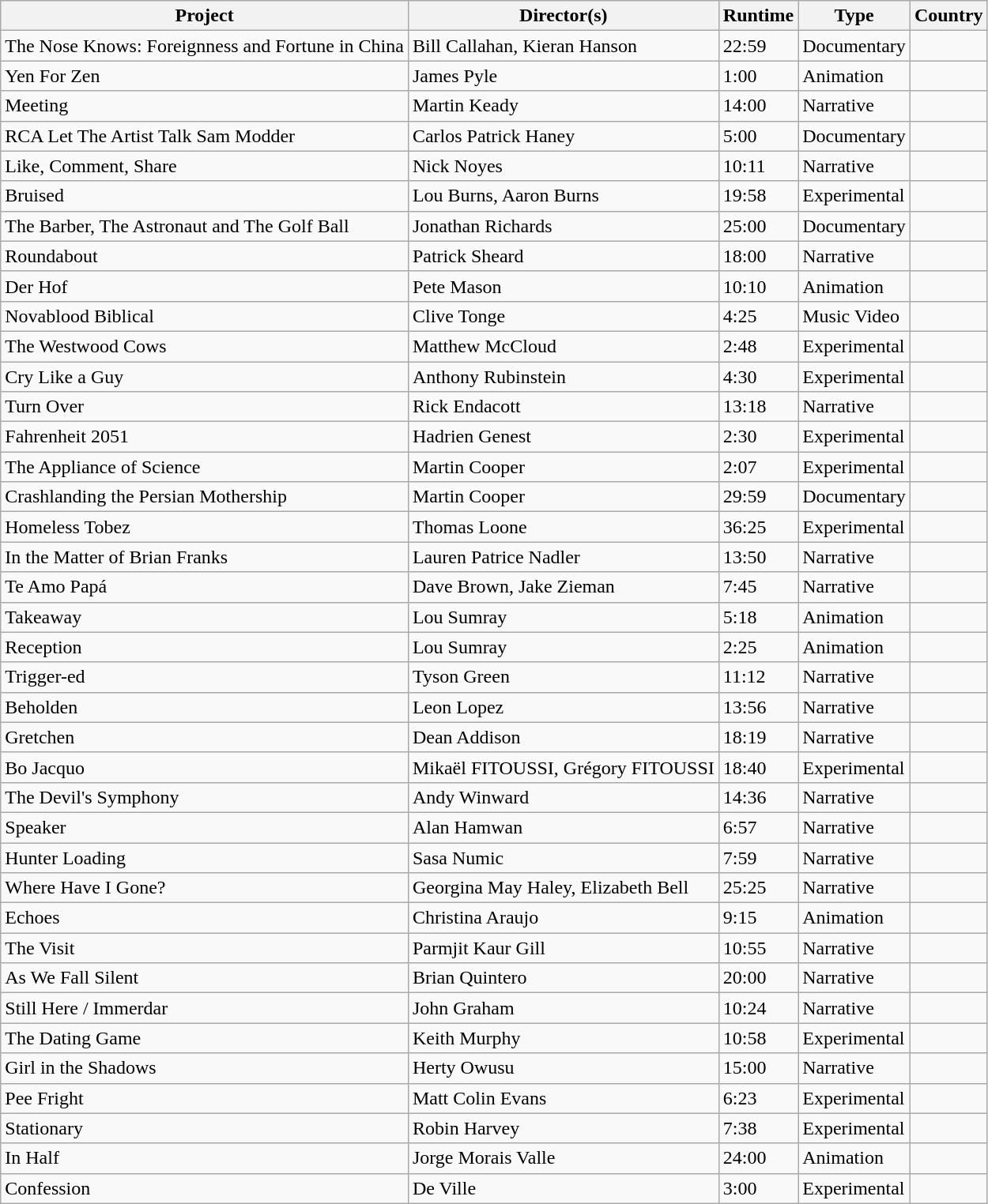<table role="presentation" class="wikitable">
<tr>
<th>Project</th>
<th>Director(s)</th>
<th>Runtime</th>
<th>Type</th>
<th>Country</th>
</tr>
<tr>
<td>The Nose Knows: Foreignness and Fortune in China</td>
<td>Bill Callahan, Kieran Hanson</td>
<td>22:59</td>
<td>Documentary</td>
<td></td>
</tr>
<tr>
<td>Yen For Zen</td>
<td>James Pyle</td>
<td>1:00</td>
<td>Animation</td>
<td></td>
</tr>
<tr>
<td>Meeting</td>
<td>Martin Keady</td>
<td>14:00</td>
<td>Narrative</td>
<td></td>
</tr>
<tr>
<td>RCA Let The Artist Talk Sam Modder</td>
<td>Carlos Patrick Haney</td>
<td>5:00</td>
<td>Documentary</td>
<td></td>
</tr>
<tr>
<td>Like, Comment, Share</td>
<td>Nick Noyes</td>
<td>10:11</td>
<td>Narrative</td>
<td></td>
</tr>
<tr>
<td>Bruised</td>
<td>Lou Burns, Aaron Burns</td>
<td>19:58</td>
<td>Experimental</td>
<td></td>
</tr>
<tr>
<td>The Barber, The Astronaut and The Golf Ball</td>
<td>Jonathan Richards</td>
<td>25:00</td>
<td>Documentary</td>
<td></td>
</tr>
<tr>
<td>Roundabout</td>
<td>Patrick Sheard</td>
<td>18:00</td>
<td>Narrative</td>
<td></td>
</tr>
<tr>
<td>Der Hof</td>
<td>Pete Mason</td>
<td>10:10</td>
<td>Animation</td>
<td></td>
</tr>
<tr>
<td>Novablood Biblical</td>
<td>Clive Tonge</td>
<td>4:25</td>
<td>Music Video</td>
<td></td>
</tr>
<tr>
<td>The Westwood Cows</td>
<td>Matthew McCloud</td>
<td>2:48</td>
<td>Experimental</td>
<td></td>
</tr>
<tr>
<td>Cry Like a Guy</td>
<td>Anthony Rubinstein</td>
<td>4:30</td>
<td>Experimental</td>
<td></td>
</tr>
<tr>
<td>Turn Over</td>
<td>Rick Endacott</td>
<td>13:18</td>
<td>Narrative</td>
<td></td>
</tr>
<tr>
<td>Fahrenheit 2051</td>
<td>Hadrien Genest</td>
<td>2:30</td>
<td>Experimental</td>
<td></td>
</tr>
<tr>
<td>The Appliance of Science</td>
<td>Martin Cooper</td>
<td>2:07</td>
<td>Experimental</td>
<td></td>
</tr>
<tr>
<td>Crashlanding the Persian Mothership</td>
<td>Martin Cooper</td>
<td>29:59</td>
<td>Documentary</td>
<td></td>
</tr>
<tr>
<td>Homeless Tobez</td>
<td>Thomas Loone</td>
<td>36:25</td>
<td>Experimental</td>
<td></td>
</tr>
<tr>
<td>In the Matter of Brian Franks</td>
<td>Lauren Patrice Nadler</td>
<td>13:50</td>
<td>Narrative</td>
<td></td>
</tr>
<tr>
<td>Te Amo Papá</td>
<td>Dave Brown, Jake Zieman</td>
<td>7:45</td>
<td>Narrative</td>
<td></td>
</tr>
<tr>
<td>Takeaway</td>
<td>Lou Sumray</td>
<td>5:18</td>
<td>Animation</td>
<td></td>
</tr>
<tr>
<td>Reception</td>
<td>Lou Sumray</td>
<td>2:25</td>
<td>Animation</td>
<td></td>
</tr>
<tr>
<td>Trigger-ed</td>
<td>Tyson Green</td>
<td>11:12</td>
<td>Narrative</td>
<td></td>
</tr>
<tr>
<td>Beholden</td>
<td>Leon Lopez</td>
<td>13:56</td>
<td>Narrative</td>
<td></td>
</tr>
<tr>
<td>Gretchen</td>
<td>Dean Addison</td>
<td>18:19</td>
<td>Narrative</td>
<td></td>
</tr>
<tr>
<td>Bo Jacquo</td>
<td>Mikaël FITOUSSI, Grégory FITOUSSI</td>
<td>18:40</td>
<td>Experimental</td>
<td></td>
</tr>
<tr>
<td>The Devil's Symphony</td>
<td>Andy Winward</td>
<td>14:36</td>
<td>Narrative</td>
<td></td>
</tr>
<tr>
<td>Speaker</td>
<td>Alan Hamwan</td>
<td>6:57</td>
<td>Narrative</td>
<td></td>
</tr>
<tr>
<td>Hunter Loading</td>
<td>Sasa Numic</td>
<td>7:59</td>
<td>Narrative</td>
<td></td>
</tr>
<tr>
<td>Where Have I Gone?</td>
<td>Georgina May Haley, Elizabeth Bell</td>
<td>25:25</td>
<td>Narrative</td>
<td></td>
</tr>
<tr>
<td>Echoes</td>
<td>Christina Araujo</td>
<td>9:15</td>
<td>Animation</td>
<td></td>
</tr>
<tr>
<td>The Visit</td>
<td>Parmjit Kaur Gill</td>
<td>10:55</td>
<td>Narrative</td>
<td></td>
</tr>
<tr>
<td>As We Fall Silent</td>
<td>Brian Quintero</td>
<td>20:00</td>
<td>Narrative</td>
<td></td>
</tr>
<tr>
<td>Still Here / Immerdar</td>
<td>John Graham</td>
<td>10:24</td>
<td>Narrative</td>
<td></td>
</tr>
<tr>
<td>The Dating Game</td>
<td>Keith Murphy</td>
<td>10:58</td>
<td>Experimental</td>
<td></td>
</tr>
<tr>
<td>Girl in the Shadows</td>
<td>Herty Owusu</td>
<td>15:00</td>
<td>Narrative</td>
<td></td>
</tr>
<tr>
<td>Pee Fright</td>
<td>Matt Colin Evans</td>
<td>6:23</td>
<td>Experimental</td>
<td></td>
</tr>
<tr>
<td>Stationary</td>
<td>Robin Harvey</td>
<td>7:38</td>
<td>Experimental</td>
<td></td>
</tr>
<tr>
<td>In Half</td>
<td>Jorge Morais Valle</td>
<td>24:00</td>
<td>Animation</td>
<td></td>
</tr>
<tr>
<td>Confession</td>
<td>De Ville</td>
<td>3:00</td>
<td>Experimental</td>
<td></td>
</tr>
</table>
